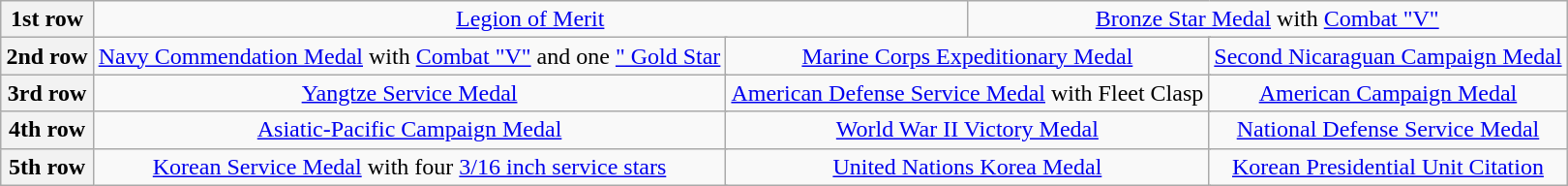<table class="wikitable" style="margin:1em auto; text-align:center;">
<tr>
<th>1st row</th>
<td colspan="5"><a href='#'>Legion of Merit</a></td>
<td colspan="6"><a href='#'>Bronze Star Medal</a> with <a href='#'>Combat "V"</a></td>
</tr>
<tr>
<th>2nd row</th>
<td colspan="4"><a href='#'>Navy Commendation Medal</a> with <a href='#'>Combat "V"</a> and one <a href='#'>" Gold Star</a></td>
<td colspan="4"><a href='#'>Marine Corps Expeditionary Medal</a></td>
<td colspan="4"><a href='#'>Second Nicaraguan Campaign Medal</a></td>
</tr>
<tr>
<th>3rd row</th>
<td colspan="4"><a href='#'>Yangtze Service Medal</a></td>
<td colspan="4"><a href='#'>American Defense Service Medal</a> with Fleet Clasp</td>
<td colspan="4"><a href='#'>American Campaign Medal</a></td>
</tr>
<tr>
<th>4th row</th>
<td colspan="4"><a href='#'>Asiatic-Pacific Campaign Medal</a></td>
<td colspan="4"><a href='#'>World War II Victory Medal</a></td>
<td colspan="4"><a href='#'>National Defense Service Medal</a></td>
</tr>
<tr>
<th>5th row</th>
<td colspan="4"><a href='#'>Korean Service Medal</a> with four <a href='#'>3/16 inch service stars</a></td>
<td colspan="4"><a href='#'>United Nations Korea Medal</a></td>
<td colspan="4"><a href='#'>Korean Presidential Unit Citation</a></td>
</tr>
</table>
